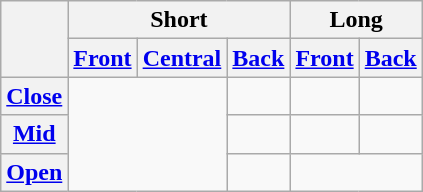<table class="wikitable" style="text-align: center;" border="1">
<tr>
<th rowspan="2"></th>
<th colspan="3">Short</th>
<th colspan="2">Long</th>
</tr>
<tr>
<th><a href='#'>Front</a></th>
<th><a href='#'>Central</a></th>
<th><a href='#'>Back</a></th>
<th><a href='#'>Front</a></th>
<th><a href='#'>Back</a></th>
</tr>
<tr style="text-align: center;">
<th><a href='#'>Close</a></th>
<td colspan="2" rowspan="3"></td>
<td></td>
<td></td>
<td></td>
</tr>
<tr>
<th><a href='#'>Mid</a></th>
<td></td>
<td></td>
<td></td>
</tr>
<tr align="center">
<th><a href='#'>Open</a></th>
<td></td>
<td colspan="2"></td>
</tr>
</table>
